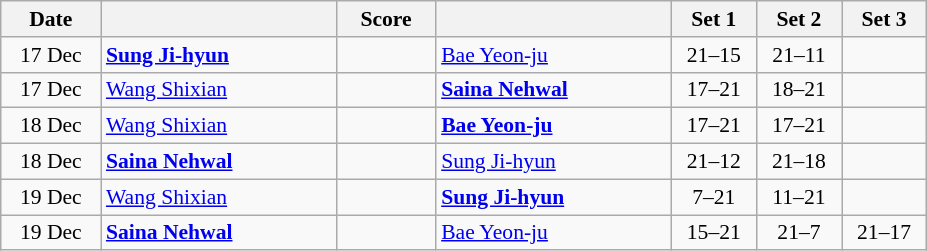<table class="wikitable" style="text-align: center; font-size:90% ">
<tr>
<th width="60">Date</th>
<th align="right" width="150"></th>
<th width="60">Score</th>
<th align="left" width="150"></th>
<th width="50">Set 1</th>
<th width="50">Set 2</th>
<th width="50">Set 3</th>
</tr>
<tr>
<td>17 Dec</td>
<td align=left><strong> <a href='#'>Sung Ji-hyun</a></strong></td>
<td align=center></td>
<td align=left> <a href='#'>Bae Yeon-ju</a></td>
<td>21–15</td>
<td>21–11</td>
<td></td>
</tr>
<tr>
<td>17 Dec</td>
<td align=left> <a href='#'>Wang Shixian</a></td>
<td align=center></td>
<td align=left><strong> <a href='#'>Saina Nehwal</a></strong></td>
<td>17–21</td>
<td>18–21</td>
<td></td>
</tr>
<tr>
<td>18 Dec</td>
<td align=left> <a href='#'>Wang Shixian</a></td>
<td align=center></td>
<td align=left><strong> <a href='#'>Bae Yeon-ju</a></strong></td>
<td>17–21</td>
<td>17–21</td>
<td></td>
</tr>
<tr>
<td>18 Dec</td>
<td align=left><strong> <a href='#'>Saina Nehwal</a></strong></td>
<td align=center></td>
<td align=left> <a href='#'>Sung Ji-hyun</a></td>
<td>21–12</td>
<td>21–18</td>
<td></td>
</tr>
<tr>
<td>19 Dec</td>
<td align=left> <a href='#'>Wang Shixian</a></td>
<td align=center></td>
<td align=left><strong> <a href='#'>Sung Ji-hyun</a></strong></td>
<td>7–21</td>
<td>11–21</td>
<td></td>
</tr>
<tr>
<td>19 Dec</td>
<td align=left><strong> <a href='#'>Saina Nehwal</a></strong></td>
<td align=center></td>
<td align=left> <a href='#'>Bae Yeon-ju</a></td>
<td>15–21</td>
<td>21–7</td>
<td>21–17</td>
</tr>
</table>
